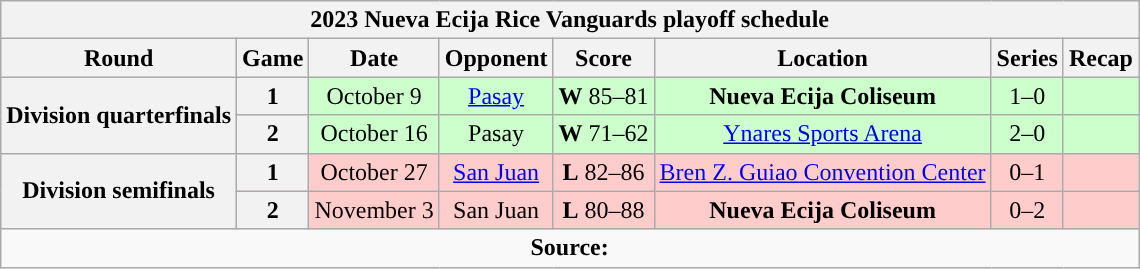<table class="wikitable" style="text-align:center">
<tr>
<th colspan=8>2023 Nueva Ecija Rice Vanguards playoff schedule</th>
</tr>
<tr>
<th>Round</th>
<th>Game</th>
<th>Date</th>
<th>Opponent</th>
<th>Score</th>
<th>Location</th>
<th>Series</th>
<th>Recap<br></th>
</tr>
<tr style="background:#cfc">
<th rowspan=2>Division quarterfinals</th>
<th>1</th>
<td>October 9</td>
<td><a href='#'>Pasay</a></td>
<td><strong>W</strong> 85–81</td>
<td><strong>Nueva Ecija Coliseum</strong></td>
<td>1–0</td>
<td></td>
</tr>
<tr style="background:#cfc">
<th>2</th>
<td>October 16</td>
<td>Pasay</td>
<td><strong>W</strong> 71–62</td>
<td><a href='#'>Ynares Sports Arena</a></td>
<td>2–0</td>
<td><br></td>
</tr>
<tr style="background:#fcc">
<th rowspan=2>Division semifinals</th>
<th>1</th>
<td>October 27</td>
<td><a href='#'>San Juan</a></td>
<td><strong>L</strong> 82–86</td>
<td><a href='#'>Bren Z. Guiao Convention Center</a></td>
<td>0–1</td>
<td></td>
</tr>
<tr style="background:#fcc">
<th>2</th>
<td>November 3</td>
<td>San Juan</td>
<td><strong>L</strong> 80–88</td>
<td><strong>Nueva Ecija Coliseum</strong></td>
<td>0–2</td>
<td></td>
</tr>
<tr>
<td colspan=8 align=center><strong>Source: </strong></td>
</tr>
</table>
